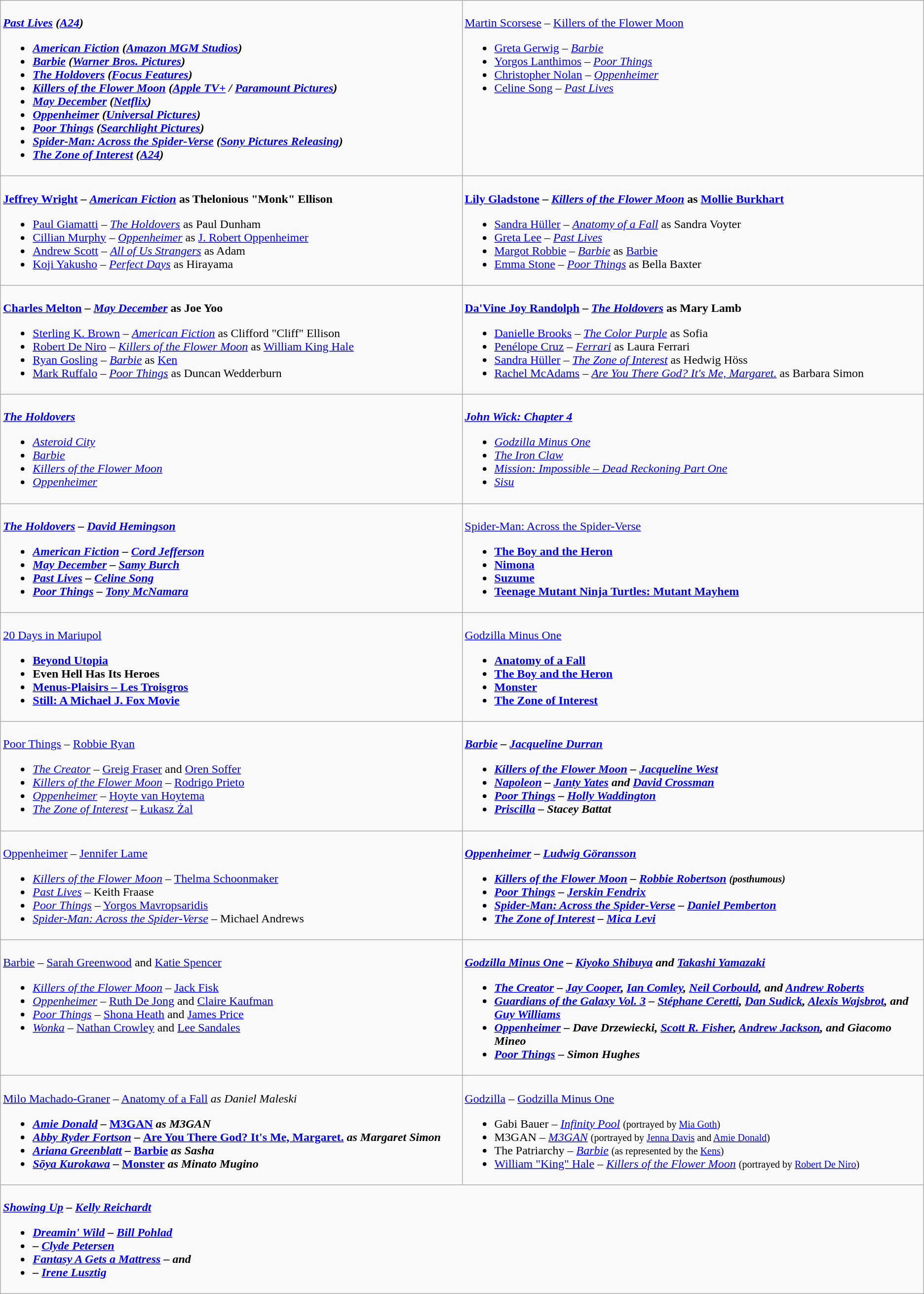<table class=wikitable>
<tr>
<td valign="top" width="50%"><br><strong><em><a href='#'>Past Lives</a><em> (<a href='#'>A24</a>)<strong><ul><li></em><a href='#'>American Fiction</a><em> (<a href='#'>Amazon MGM Studios</a>)</li><li></em><a href='#'>Barbie</a><em> (<a href='#'>Warner Bros. Pictures</a>)</li><li></em><a href='#'>The Holdovers</a><em> (<a href='#'>Focus Features</a>)</li><li></em><a href='#'>Killers of the Flower Moon</a><em> (<a href='#'>Apple TV+</a> / <a href='#'>Paramount Pictures</a>)</li><li></em><a href='#'>May December</a><em> (<a href='#'>Netflix</a>)</li><li></em><a href='#'>Oppenheimer</a><em> (<a href='#'>Universal Pictures</a>)</li><li></em><a href='#'>Poor Things</a><em> (<a href='#'>Searchlight Pictures</a>)</li><li></em><a href='#'>Spider-Man: Across the Spider-Verse</a><em> (<a href='#'>Sony Pictures Releasing</a>)</li><li></em><a href='#'>The Zone of Interest</a><em> (<a href='#'>A24</a>)</li></ul></td>
<td valign="top" width="50%"><br></strong><a href='#'>Martin Scorsese</a> – </em><a href='#'>Killers of the Flower Moon</a></em></strong><ul><li><a href='#'>Greta Gerwig</a> – <em><a href='#'>Barbie</a></em></li><li><a href='#'>Yorgos Lanthimos</a> – <em><a href='#'>Poor Things</a></em></li><li><a href='#'>Christopher Nolan</a> – <em><a href='#'>Oppenheimer</a></em></li><li><a href='#'>Celine Song</a> – <em><a href='#'>Past Lives</a></em></li></ul></td>
</tr>
<tr>
<td valign="top" width="50%"><br><strong><a href='#'>Jeffrey Wright</a> – <em><a href='#'>American Fiction</a></em> as Thelonious "Monk" Ellison</strong><ul><li><a href='#'>Paul Giamatti</a> – <em><a href='#'>The Holdovers</a></em> as Paul Dunham</li><li><a href='#'>Cillian Murphy</a> – <em><a href='#'>Oppenheimer</a></em> as <a href='#'>J. Robert Oppenheimer</a></li><li><a href='#'>Andrew Scott</a> – <em><a href='#'>All of Us Strangers</a></em> as Adam</li><li><a href='#'>Koji Yakusho</a> – <em><a href='#'>Perfect Days</a></em> as Hirayama</li></ul></td>
<td valign="top" width="50%"><br><strong><a href='#'>Lily Gladstone</a> – <em><a href='#'>Killers of the Flower Moon</a></em> as <a href='#'>Mollie Burkhart</a></strong><ul><li><a href='#'>Sandra Hüller</a> – <em><a href='#'>Anatomy of a Fall</a></em> as Sandra Voyter</li><li><a href='#'>Greta Lee</a> – <em><a href='#'>Past Lives</a></em></li><li><a href='#'>Margot Robbie</a> – <em><a href='#'>Barbie</a></em> as <a href='#'>Barbie</a></li><li><a href='#'>Emma Stone</a> – <em><a href='#'>Poor Things</a></em> as Bella Baxter</li></ul></td>
</tr>
<tr>
<td valign="top" width="50%"><br><strong><a href='#'>Charles Melton</a> – <em><a href='#'>May December</a></em> as Joe Yoo</strong><ul><li><a href='#'>Sterling K. Brown</a> – <em><a href='#'>American Fiction</a></em> as Clifford "Cliff" Ellison</li><li><a href='#'>Robert De Niro</a> – <em><a href='#'>Killers of the Flower Moon</a></em> as <a href='#'>William King Hale</a></li><li><a href='#'>Ryan Gosling</a> – <em><a href='#'>Barbie</a></em> as <a href='#'>Ken</a></li><li><a href='#'>Mark Ruffalo</a> – <em><a href='#'>Poor Things</a></em> as Duncan Wedderburn</li></ul></td>
<td valign="top" width="50%"><br><strong><a href='#'>Da'Vine Joy Randolph</a> – <em><a href='#'>The Holdovers</a></em> as Mary Lamb</strong><ul><li><a href='#'>Danielle Brooks</a> – <em><a href='#'>The Color Purple</a></em> as Sofia</li><li><a href='#'>Penélope Cruz</a> – <em><a href='#'>Ferrari</a></em> as Laura Ferrari</li><li><a href='#'>Sandra Hüller</a> – <em><a href='#'>The Zone of Interest</a></em> as Hedwig Höss</li><li><a href='#'>Rachel McAdams</a> – <em><a href='#'>Are You There God? It's Me, Margaret.</a></em> as Barbara Simon</li></ul></td>
</tr>
<tr>
<td valign="top" width="50%"><br><strong><em><a href='#'>The Holdovers</a></em></strong><ul><li><em><a href='#'>Asteroid City</a></em></li><li><em><a href='#'>Barbie</a></em></li><li><em><a href='#'>Killers of the Flower Moon</a></em></li><li><em><a href='#'>Oppenheimer</a></em></li></ul></td>
<td valign="top" width="50%"><br><strong><em><a href='#'>John Wick: Chapter 4</a></em></strong><ul><li><em><a href='#'>Godzilla Minus One</a></em></li><li><em><a href='#'>The Iron Claw</a></em></li><li><em><a href='#'>Mission: Impossible – Dead Reckoning Part One</a></em></li><li><em><a href='#'>Sisu</a></em></li></ul></td>
</tr>
<tr>
<td valign="top" width="50%"><br><strong><em><a href='#'>The Holdovers</a><em> – <a href='#'>David Hemingson</a><strong><ul><li></em><a href='#'>American Fiction</a><em> – <a href='#'>Cord Jefferson</a></li><li></em><a href='#'>May December</a><em> – <a href='#'>Samy Burch</a></li><li></em><a href='#'>Past Lives</a><em> – <a href='#'>Celine Song</a></li><li></em><a href='#'>Poor Things</a><em> – <a href='#'>Tony McNamara</a></li></ul></td>
<td valign="top" width="50%"><br></em></strong><a href='#'>Spider-Man: Across the Spider-Verse</a><strong><em><ul><li></em><a href='#'>The Boy and the Heron</a><em></li><li></em><a href='#'>Nimona</a><em></li><li></em><a href='#'>Suzume</a><em></li><li></em><a href='#'>Teenage Mutant Ninja Turtles: Mutant Mayhem</a><em></li></ul></td>
</tr>
<tr>
<td valign="top" width="50%"><br></em></strong><a href='#'>20 Days in Mariupol</a><strong><em><ul><li></em><a href='#'>Beyond Utopia</a><em></li><li></em>Even Hell Has Its Heroes<em></li><li></em><a href='#'>Menus-Plaisirs – Les Troisgros</a><em></li><li></em><a href='#'>Still: A Michael J. Fox Movie</a><em></li></ul></td>
<td valign="top" width="50%"><br></em></strong><a href='#'>Godzilla Minus One</a><strong><em><ul><li></em><a href='#'>Anatomy of a Fall</a><em></li><li></em><a href='#'>The Boy and the Heron</a><em></li><li></em><a href='#'>Monster</a><em></li><li></em><a href='#'>The Zone of Interest</a><em></li></ul></td>
</tr>
<tr>
<td valign="top" width="50%"><br></em></strong><a href='#'>Poor Things</a></em> – <a href='#'>Robbie Ryan</a></strong><ul><li><em><a href='#'>The Creator</a></em> – <a href='#'>Greig Fraser</a> and <a href='#'>Oren Soffer</a></li><li><em><a href='#'>Killers of the Flower Moon</a></em> – <a href='#'>Rodrigo Prieto</a></li><li><em><a href='#'>Oppenheimer</a></em> – <a href='#'>Hoyte van Hoytema</a></li><li><em><a href='#'>The Zone of Interest</a></em> – <a href='#'>Łukasz Żal</a></li></ul></td>
<td valign="top" width="50%"><br><strong><em><a href='#'>Barbie</a><em> – <a href='#'>Jacqueline Durran</a><strong><ul><li></em><a href='#'>Killers of the Flower Moon</a><em> – <a href='#'>Jacqueline West</a></li><li></em><a href='#'>Napoleon</a><em> – <a href='#'>Janty Yates</a> and <a href='#'>David Crossman</a></li><li></em><a href='#'>Poor Things</a><em> – <a href='#'>Holly Waddington</a></li><li></em><a href='#'>Priscilla</a><em> – Stacey Battat</li></ul></td>
</tr>
<tr>
<td valign="top" width="50%"><br></em></strong><a href='#'>Oppenheimer</a></em> – <a href='#'>Jennifer Lame</a></strong><ul><li><em><a href='#'>Killers of the Flower Moon</a></em> – <a href='#'>Thelma Schoonmaker</a></li><li><em><a href='#'>Past Lives</a></em> – Keith Fraase</li><li><em><a href='#'>Poor Things</a></em> – <a href='#'>Yorgos Mavropsaridis</a></li><li><em><a href='#'>Spider-Man: Across the Spider-Verse</a></em> – Michael Andrews</li></ul></td>
<td valign="top" width="50%"><br><strong><em><a href='#'>Oppenheimer</a><em> – <a href='#'>Ludwig Göransson</a><strong><ul><li></em><a href='#'>Killers of the Flower Moon</a><em> – <a href='#'>Robbie Robertson</a> <small>(posthumous)</small></li><li></em><a href='#'>Poor Things</a><em> – <a href='#'>Jerskin Fendrix</a></li><li></em><a href='#'>Spider-Man: Across the Spider-Verse</a><em> – <a href='#'>Daniel Pemberton</a></li><li></em><a href='#'>The Zone of Interest</a><em> – <a href='#'>Mica Levi</a></li></ul></td>
</tr>
<tr>
<td valign="top" width="50%"><br></em></strong><a href='#'>Barbie</a></em> – <a href='#'>Sarah Greenwood</a> and <a href='#'>Katie Spencer</a></strong><ul><li><em><a href='#'>Killers of the Flower Moon</a></em> – <a href='#'>Jack Fisk</a></li><li><em><a href='#'>Oppenheimer</a></em> – <a href='#'>Ruth De Jong</a> and <a href='#'>Claire Kaufman</a></li><li><em><a href='#'>Poor Things</a></em> – <a href='#'>Shona Heath</a> and <a href='#'>James Price</a></li><li><em><a href='#'>Wonka</a></em> – <a href='#'>Nathan Crowley</a> and <a href='#'>Lee Sandales</a></li></ul></td>
<td valign="top" width="50%"><br><strong><em><a href='#'>Godzilla Minus One</a><em> – <a href='#'>Kiyoko Shibuya</a> and <a href='#'>Takashi Yamazaki</a><strong><ul><li></em><a href='#'>The Creator</a><em> – <a href='#'>Jay Cooper</a>, <a href='#'>Ian Comley</a>, <a href='#'>Neil Corbould</a>, and <a href='#'>Andrew Roberts</a></li><li></em><a href='#'>Guardians of the Galaxy Vol. 3</a><em> – <a href='#'>Stéphane Ceretti</a>, <a href='#'>Dan Sudick</a>, <a href='#'>Alexis Wajsbrot</a>, and <a href='#'>Guy Williams</a></li><li></em><a href='#'>Oppenheimer</a><em> – Dave Drzewiecki, <a href='#'>Scott R. Fisher</a>, <a href='#'>Andrew Jackson</a>, and Giacomo Mineo</li><li></em><a href='#'>Poor Things</a><em> – Simon Hughes</li></ul></td>
</tr>
<tr>
<td valign="top" width="50%"><br></strong><a href='#'>Milo Machado-Graner</a> – </em><a href='#'>Anatomy of a Fall</a><em> as Daniel Maleski<strong><ul><li><a href='#'>Amie Donald</a> – </em><a href='#'>M3GAN</a><em> as M3GAN</li><li><a href='#'>Abby Ryder Fortson</a> – </em><a href='#'>Are You There God? It's Me, Margaret.</a><em> as Margaret Simon</li><li><a href='#'>Ariana Greenblatt</a> – </em><a href='#'>Barbie</a><em> as Sasha</li><li><a href='#'>Sōya Kurokawa</a> – </em><a href='#'>Monster</a><em> as Minato Mugino</li></ul></td>
<td valign="top" width="50%"><br></strong><a href='#'>Godzilla</a> – </em><a href='#'>Godzilla Minus One</a></em></strong><ul><li>Gabi Bauer – <em><a href='#'>Infinity Pool</a></em> <small>(portrayed by <a href='#'>Mia Goth</a>)</small></li><li>M3GAN – <em><a href='#'>M3GAN</a></em> <small>(portrayed by <a href='#'>Jenna Davis</a> and <a href='#'>Amie Donald</a>)</small></li><li>The Patriarchy – <em><a href='#'>Barbie</a></em> <small>(as represented by the <a href='#'>Kens</a>)</small></li><li><a href='#'>William "King" Hale</a> – <em><a href='#'>Killers of the Flower Moon</a></em> <small>(portrayed by <a href='#'>Robert De Niro</a>)</small></li></ul></td>
</tr>
<tr>
<td valign="top" width="50%" colspan="2"><br><strong><em><a href='#'>Showing Up</a><em> – <a href='#'>Kelly Reichardt</a><strong><ul><li></em><a href='#'>Dreamin' Wild</a><em> – <a href='#'>Bill Pohlad</a></li><li></em><em> – <a href='#'>Clyde Petersen</a></li><li></em><a href='#'>Fantasy A Gets a Mattress</a><em> –  and </li><li></em><em> – <a href='#'>Irene Lusztig</a></li></ul></td>
</tr>
</table>
